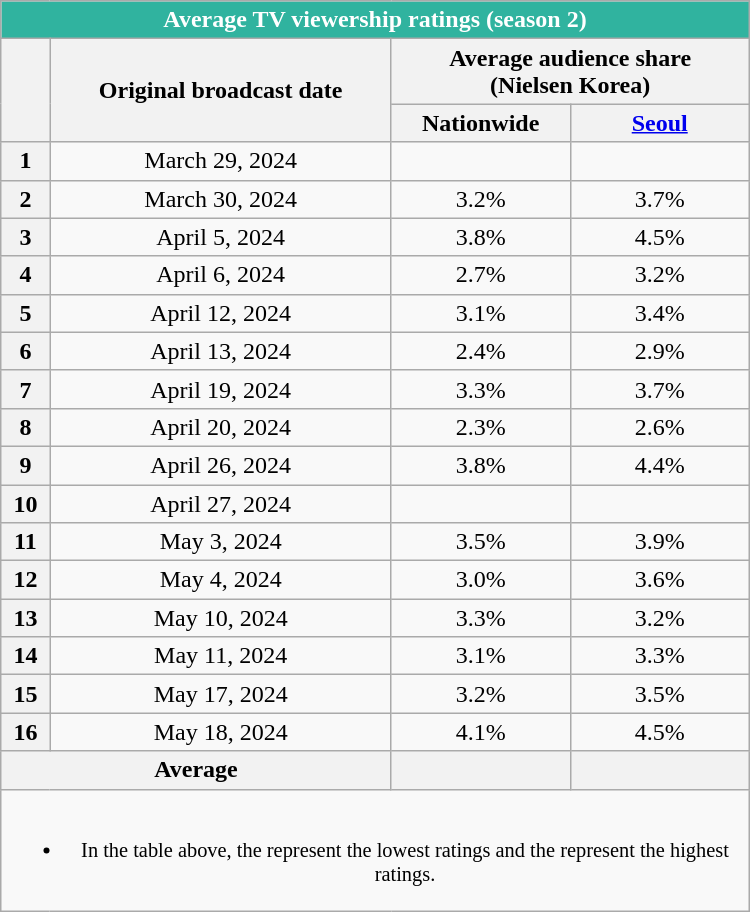<table role="presentation" class="wikitable mw-collapsible mw-collapsed" style="text-align:center; max-width:500px; margin-left:auto; margin-right:auto">
<tr>
<th colspan="5" style="background:#30B39F; color:white">Average TV viewership ratings (season 2)</th>
</tr>
<tr>
<th rowspan="2" scope="col"></th>
<th rowspan="2" scope="col">Original broadcast date</th>
<th colspan="2" scope="col">Average audience share<br>(Nielsen Korea)</th>
</tr>
<tr>
<th scope="col" style="width:7em">Nationwide</th>
<th scope="col" style="width:7em"><a href='#'>Seoul</a></th>
</tr>
<tr>
<th scope="col">1</th>
<td>March 29, 2024</td>
<td><strong></strong> </td>
<td><strong></strong> </td>
</tr>
<tr>
<th scope="col">2</th>
<td>March 30, 2024</td>
<td>3.2% </td>
<td>3.7% </td>
</tr>
<tr>
<th scope="col">3</th>
<td>April 5, 2024</td>
<td>3.8% </td>
<td>4.5% </td>
</tr>
<tr>
<th scope="col">4</th>
<td>April 6, 2024</td>
<td>2.7% </td>
<td>3.2% </td>
</tr>
<tr>
<th scope="col">5</th>
<td>April 12, 2024</td>
<td>3.1% </td>
<td>3.4% </td>
</tr>
<tr>
<th scope="col">6</th>
<td>April 13, 2024</td>
<td>2.4% </td>
<td>2.9% </td>
</tr>
<tr>
<th scope="col">7</th>
<td>April 19, 2024</td>
<td>3.3% </td>
<td>3.7% </td>
</tr>
<tr>
<th scope="col">8</th>
<td>April 20, 2024</td>
<td>2.3% </td>
<td>2.6% </td>
</tr>
<tr>
<th scope="col">9</th>
<td>April 26, 2024</td>
<td>3.8% </td>
<td>4.4% </td>
</tr>
<tr>
<th scope="col">10</th>
<td>April 27, 2024</td>
<td><strong></strong> </td>
<td><strong></strong> </td>
</tr>
<tr>
<th scope="col">11</th>
<td>May 3, 2024</td>
<td>3.5% </td>
<td>3.9% </td>
</tr>
<tr>
<th scope="col">12</th>
<td>May 4, 2024</td>
<td>3.0% </td>
<td>3.6% </td>
</tr>
<tr>
<th scope="col">13</th>
<td>May 10, 2024</td>
<td>3.3% </td>
<td>3.2% </td>
</tr>
<tr>
<th scope="col">14</th>
<td>May 11, 2024</td>
<td>3.1% </td>
<td>3.3% </td>
</tr>
<tr>
<th scope="col">15</th>
<td>May 17, 2024</td>
<td>3.2% </td>
<td>3.5% </td>
</tr>
<tr>
<th scope="col">16</th>
<td>May 18, 2024</td>
<td>4.1% </td>
<td>4.5% </td>
</tr>
<tr>
<th colspan="2">Average</th>
<th scope="col"></th>
<th scope="col"></th>
</tr>
<tr>
<td colspan="4" style="font-size:85%"><br><ul><li>In the table above, the <strong></strong> represent the lowest ratings and the <strong></strong> represent the highest ratings.</li></ul></td>
</tr>
</table>
